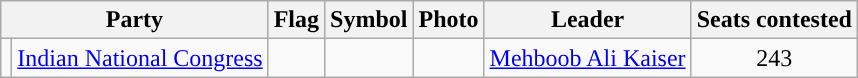<table class="wikitable" style="text-align:center;">
<tr>
<th colspan="2">Party</th>
<th>Flag</th>
<th>Symbol</th>
<th>Photo</th>
<th>Leader</th>
<th>Seats contested</th>
</tr>
<tr>
<td></td>
<td><a href='#'>Indian National Congress</a></td>
<td></td>
<td></td>
<td></td>
<td><a href='#'>Mehboob Ali Kaiser</a></td>
<td>243</td>
</tr>
</table>
